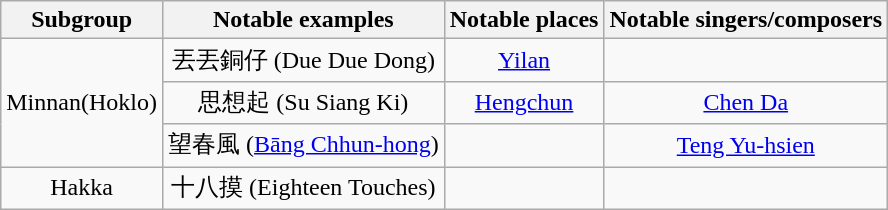<table class=wikitable style="text-align: center;">
<tr>
<th>Subgroup</th>
<th>Notable examples</th>
<th>Notable places</th>
<th>Notable singers/composers</th>
</tr>
<tr>
<td rowspan=3>Minnan(Hoklo)</td>
<td>丟丟銅仔 (Due Due Dong)</td>
<td><a href='#'>Yilan</a></td>
<td></td>
</tr>
<tr>
<td>思想起 (Su Siang Ki)</td>
<td><a href='#'>Hengchun</a></td>
<td><a href='#'>Chen Da</a></td>
</tr>
<tr>
<td>望春風 (<a href='#'>Bāng Chhun-hong</a>)</td>
<td></td>
<td><a href='#'>Teng Yu-hsien</a></td>
</tr>
<tr>
<td rowspan=1>Hakka</td>
<td>十八摸 (Eighteen Touches)</td>
<td></td>
<td></td>
</tr>
</table>
